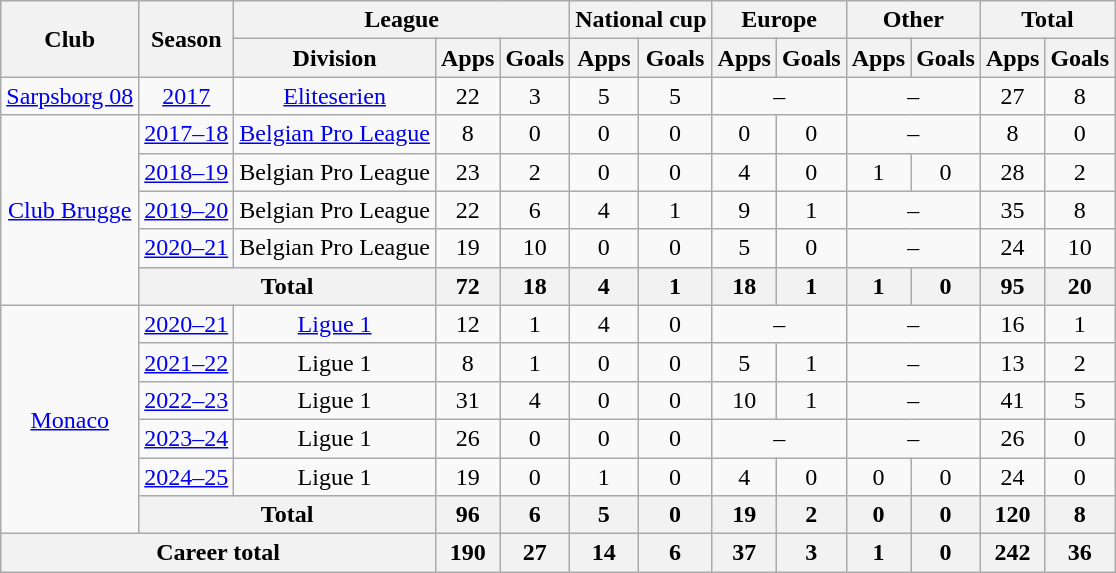<table class="wikitable" style="text-align: center">
<tr>
<th rowspan="2">Club</th>
<th rowspan="2">Season</th>
<th colspan="3">League</th>
<th colspan="2">National cup</th>
<th colspan="2">Europe</th>
<th colspan="2">Other</th>
<th colspan="2">Total</th>
</tr>
<tr>
<th>Division</th>
<th>Apps</th>
<th>Goals</th>
<th>Apps</th>
<th>Goals</th>
<th>Apps</th>
<th>Goals</th>
<th>Apps</th>
<th>Goals</th>
<th>Apps</th>
<th>Goals</th>
</tr>
<tr>
<td><a href='#'>Sarpsborg 08</a></td>
<td><a href='#'>2017</a></td>
<td><a href='#'>Eliteserien</a></td>
<td>22</td>
<td>3</td>
<td>5</td>
<td>5</td>
<td colspan="2">–</td>
<td colspan="2">–</td>
<td>27</td>
<td>8</td>
</tr>
<tr>
<td rowspan="5"><a href='#'>Club Brugge</a></td>
<td><a href='#'>2017–18</a></td>
<td><a href='#'>Belgian Pro League</a></td>
<td>8</td>
<td>0</td>
<td>0</td>
<td>0</td>
<td>0</td>
<td>0</td>
<td colspan="2">–</td>
<td>8</td>
<td>0</td>
</tr>
<tr>
<td><a href='#'>2018–19</a></td>
<td>Belgian Pro League</td>
<td>23</td>
<td>2</td>
<td>0</td>
<td>0</td>
<td>4</td>
<td>0</td>
<td>1</td>
<td>0</td>
<td>28</td>
<td>2</td>
</tr>
<tr>
<td><a href='#'>2019–20</a></td>
<td>Belgian Pro League</td>
<td>22</td>
<td>6</td>
<td>4</td>
<td>1</td>
<td>9</td>
<td>1</td>
<td colspan="2">–</td>
<td>35</td>
<td>8</td>
</tr>
<tr>
<td><a href='#'>2020–21</a></td>
<td>Belgian Pro League</td>
<td>19</td>
<td>10</td>
<td>0</td>
<td>0</td>
<td>5</td>
<td>0</td>
<td colspan="2">–</td>
<td>24</td>
<td>10</td>
</tr>
<tr>
<th colspan="2">Total</th>
<th>72</th>
<th>18</th>
<th>4</th>
<th>1</th>
<th>18</th>
<th>1</th>
<th>1</th>
<th>0</th>
<th>95</th>
<th>20</th>
</tr>
<tr>
<td rowspan="6"><a href='#'>Monaco</a></td>
<td><a href='#'>2020–21</a></td>
<td><a href='#'>Ligue 1</a></td>
<td>12</td>
<td>1</td>
<td>4</td>
<td>0</td>
<td colspan="2">–</td>
<td colspan="2">–</td>
<td>16</td>
<td>1</td>
</tr>
<tr>
<td><a href='#'>2021–22</a></td>
<td>Ligue 1</td>
<td>8</td>
<td>1</td>
<td>0</td>
<td>0</td>
<td>5</td>
<td>1</td>
<td colspan="2">–</td>
<td>13</td>
<td>2</td>
</tr>
<tr>
<td><a href='#'>2022–23</a></td>
<td>Ligue 1</td>
<td>31</td>
<td>4</td>
<td>0</td>
<td>0</td>
<td>10</td>
<td>1</td>
<td colspan="2">–</td>
<td>41</td>
<td>5</td>
</tr>
<tr>
<td><a href='#'>2023–24</a></td>
<td>Ligue 1</td>
<td>26</td>
<td>0</td>
<td>0</td>
<td>0</td>
<td colspan="2">–</td>
<td colspan="2">–</td>
<td>26</td>
<td>0</td>
</tr>
<tr>
<td><a href='#'>2024–25</a></td>
<td>Ligue 1</td>
<td>19</td>
<td>0</td>
<td>1</td>
<td>0</td>
<td>4</td>
<td>0</td>
<td>0</td>
<td>0</td>
<td>24</td>
<td>0</td>
</tr>
<tr>
<th colspan="2">Total</th>
<th>96</th>
<th>6</th>
<th>5</th>
<th>0</th>
<th>19</th>
<th>2</th>
<th>0</th>
<th>0</th>
<th>120</th>
<th>8</th>
</tr>
<tr>
<th colspan="3">Career total</th>
<th>190</th>
<th>27</th>
<th>14</th>
<th>6</th>
<th>37</th>
<th>3</th>
<th>1</th>
<th>0</th>
<th>242</th>
<th>36</th>
</tr>
</table>
